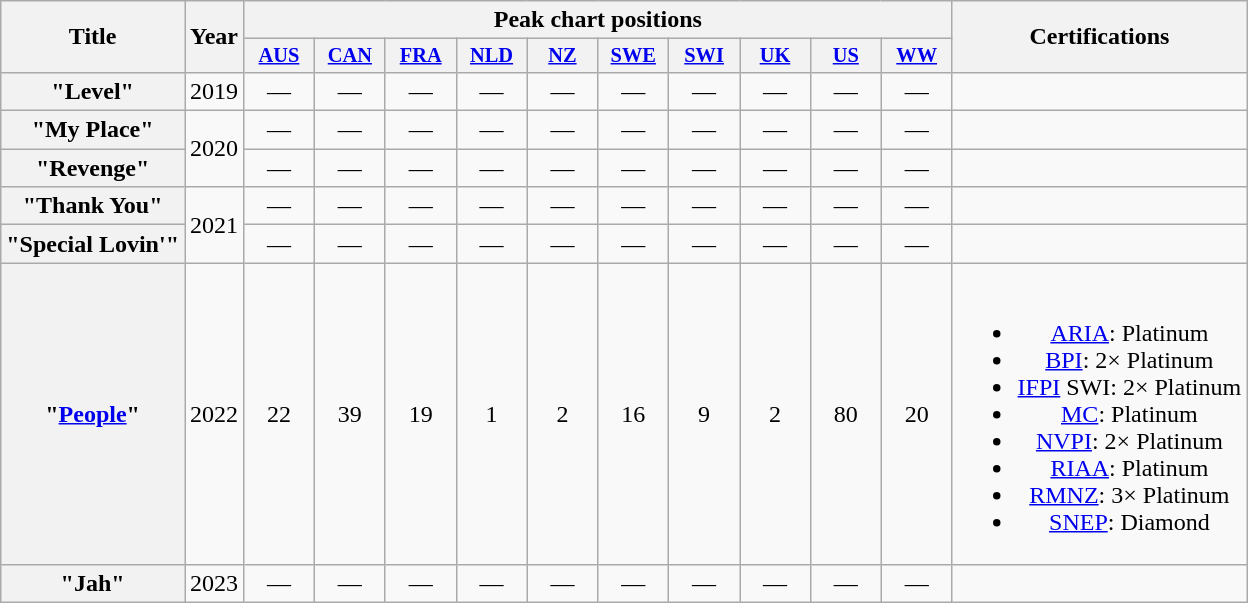<table class="wikitable plainrowheaders" style="text-align:center">
<tr>
<th scope="col" rowspan="2">Title</th>
<th scope="col" rowspan="2">Year</th>
<th scope="col" colspan="10">Peak chart positions</th>
<th scope="col" rowspan="2">Certifications</th>
</tr>
<tr>
<th scope="col" style="width:3em;font-size:85%;"><a href='#'>AUS</a><br></th>
<th scope="col" style="width:3em;font-size:85%;"><a href='#'>CAN</a><br></th>
<th scope="col" style="width:3em;font-size:85%;"><a href='#'>FRA</a><br></th>
<th scope="col" style="width:3em;font-size:85%;"><a href='#'>NLD</a><br></th>
<th scope="col" style="width:3em;font-size:85%;"><a href='#'>NZ</a><br></th>
<th scope="col" style="width:3em;font-size:85%;"><a href='#'>SWE</a><br></th>
<th scope="col" style="width:3em;font-size:85%;"><a href='#'>SWI</a><br></th>
<th scope="col" style="width:3em;font-size:85%;"><a href='#'>UK</a><br></th>
<th scope="col" style="width:3em;font-size:85%;"><a href='#'>US</a><br></th>
<th scope="col" style="width:3em;font-size:85%;"><a href='#'>WW</a><br></th>
</tr>
<tr>
<th scope="row">"Level"</th>
<td>2019</td>
<td>—</td>
<td>—</td>
<td>—</td>
<td>—</td>
<td>—</td>
<td>—</td>
<td>—</td>
<td>—</td>
<td>—</td>
<td>—</td>
<td></td>
</tr>
<tr>
<th scope="row">"My Place"</th>
<td rowspan="2">2020</td>
<td>—</td>
<td>—</td>
<td>—</td>
<td>—</td>
<td>—</td>
<td>—</td>
<td>—</td>
<td>—</td>
<td>—</td>
<td>—</td>
<td></td>
</tr>
<tr>
<th scope="row">"Revenge"</th>
<td>—</td>
<td>—</td>
<td>—</td>
<td>—</td>
<td>—</td>
<td>—</td>
<td>—</td>
<td>—</td>
<td>—</td>
<td>—</td>
<td></td>
</tr>
<tr>
<th scope="row">"Thank You"</th>
<td rowspan="2">2021</td>
<td>—</td>
<td>—</td>
<td>—</td>
<td>—</td>
<td>—</td>
<td>—</td>
<td>—</td>
<td>—</td>
<td>—</td>
<td>—</td>
<td></td>
</tr>
<tr>
<th scope="row">"Special Lovin'"</th>
<td>—</td>
<td>—</td>
<td>—</td>
<td>—</td>
<td>—</td>
<td>—</td>
<td>—</td>
<td>—</td>
<td>—</td>
<td>—</td>
<td></td>
</tr>
<tr>
<th scope="row">"<a href='#'>People</a>"</th>
<td>2022</td>
<td>22</td>
<td>39</td>
<td>19</td>
<td>1</td>
<td>2</td>
<td>16</td>
<td>9</td>
<td>2</td>
<td>80</td>
<td>20</td>
<td><br><ul><li><a href='#'>ARIA</a>: Platinum</li><li><a href='#'>BPI</a>: 2× Platinum</li><li><a href='#'>IFPI</a> SWI: 2× Platinum</li><li><a href='#'>MC</a>: Platinum</li><li><a href='#'>NVPI</a>: 2× Platinum</li><li><a href='#'>RIAA</a>: Platinum</li><li><a href='#'>RMNZ</a>: 3× Platinum</li><li><a href='#'>SNEP</a>: Diamond</li></ul></td>
</tr>
<tr>
<th scope="row">"Jah"</th>
<td>2023</td>
<td>—</td>
<td>—</td>
<td>—</td>
<td>—</td>
<td>—</td>
<td>—</td>
<td>—</td>
<td>—</td>
<td>—</td>
<td>—</td>
<td></td>
</tr>
</table>
